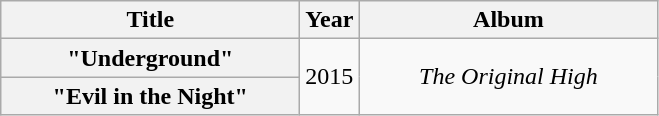<table class="wikitable plainrowheaders" style="text-align:center;">
<tr>
<th scope="col" style="width:12em;">Title</th>
<th scope="col" style="width:1em;">Year</th>
<th scope="col" style="width:12em;">Album</th>
</tr>
<tr>
<th scope="row">"Underground"</th>
<td rowspan="2">2015</td>
<td rowspan="2"><em>The Original High</em></td>
</tr>
<tr>
<th scope="row">"Evil in the Night"</th>
</tr>
</table>
